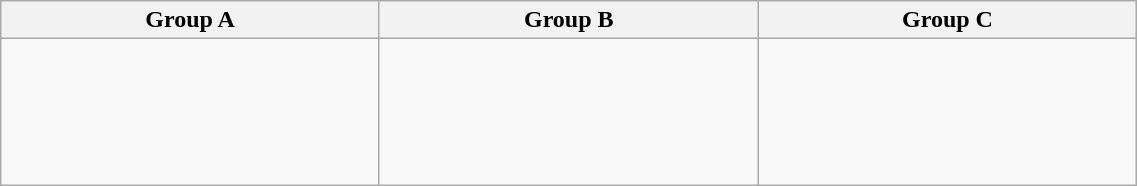<table class="wikitable" width=60%>
<tr>
<th width=33%>Group A</th>
<th width=33%>Group B</th>
<th width=33%>Group C</th>
</tr>
<tr>
<td valign=top><br><br>
<br>
<br>
</td>
<td valign=top><br><br>
<br>
<br>
<br>
</td>
<td valign=top><br><br>
<br>
<br>
<br>
</td>
</tr>
</table>
